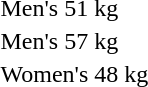<table>
<tr>
<td rowspan=2>Men's 51 kg</td>
<td rowspan=2></td>
<td rowspan=2></td>
<td></td>
</tr>
<tr>
<td></td>
</tr>
<tr>
<td rowspan=2>Men's 57 kg</td>
<td rowspan=2></td>
<td rowspan=2></td>
<td></td>
</tr>
<tr>
<td></td>
</tr>
<tr>
<td rowspan=2>Women's 48 kg</td>
<td rowspan=2></td>
<td rowspan=2></td>
<td></td>
</tr>
<tr>
<td></td>
</tr>
</table>
